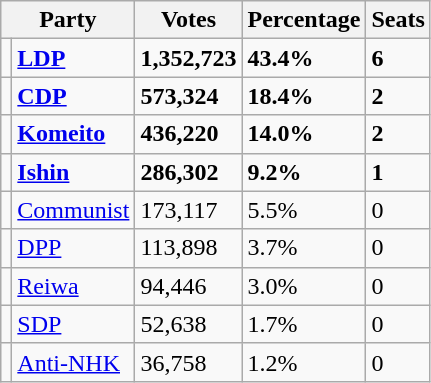<table class="wikitable">
<tr>
<th colspan=2>Party</th>
<th>Votes</th>
<th>Percentage</th>
<th>Seats</th>
</tr>
<tr>
<td bgcolor=></td>
<td><strong><a href='#'>LDP</a></strong></td>
<td><strong>1,352,723</strong></td>
<td><strong>43.4%</strong></td>
<td><strong>6</strong></td>
</tr>
<tr>
<td bgcolor=></td>
<td><strong><a href='#'>CDP</a></strong></td>
<td><strong>573,324</strong></td>
<td><strong>18.4%</strong></td>
<td><strong>2</strong></td>
</tr>
<tr>
<td bgcolor=></td>
<td><strong><a href='#'>Komeito</a></strong></td>
<td><strong>436,220</strong></td>
<td><strong>14.0%</strong></td>
<td><strong>2</strong></td>
</tr>
<tr>
<td bgcolor=></td>
<td><strong> <a href='#'>Ishin</a> </strong></td>
<td><strong>286,302</strong></td>
<td><strong>9.2%</strong></td>
<td><strong>1</strong></td>
</tr>
<tr>
<td bgcolor=></td>
<td><a href='#'>Communist</a></td>
<td>173,117</td>
<td>5.5%</td>
<td>0</td>
</tr>
<tr>
<td bgcolor=></td>
<td><a href='#'>DPP</a></td>
<td>113,898</td>
<td>3.7%</td>
<td>0</td>
</tr>
<tr>
<td bgcolor=></td>
<td><a href='#'>Reiwa</a></td>
<td>94,446</td>
<td>3.0%</td>
<td>0</td>
</tr>
<tr>
<td bgcolor=></td>
<td><a href='#'>SDP</a></td>
<td>52,638</td>
<td>1.7%</td>
<td>0</td>
</tr>
<tr>
<td bgcolor=></td>
<td><a href='#'>Anti-NHK</a></td>
<td>36,758</td>
<td>1.2%</td>
<td>0</td>
</tr>
</table>
